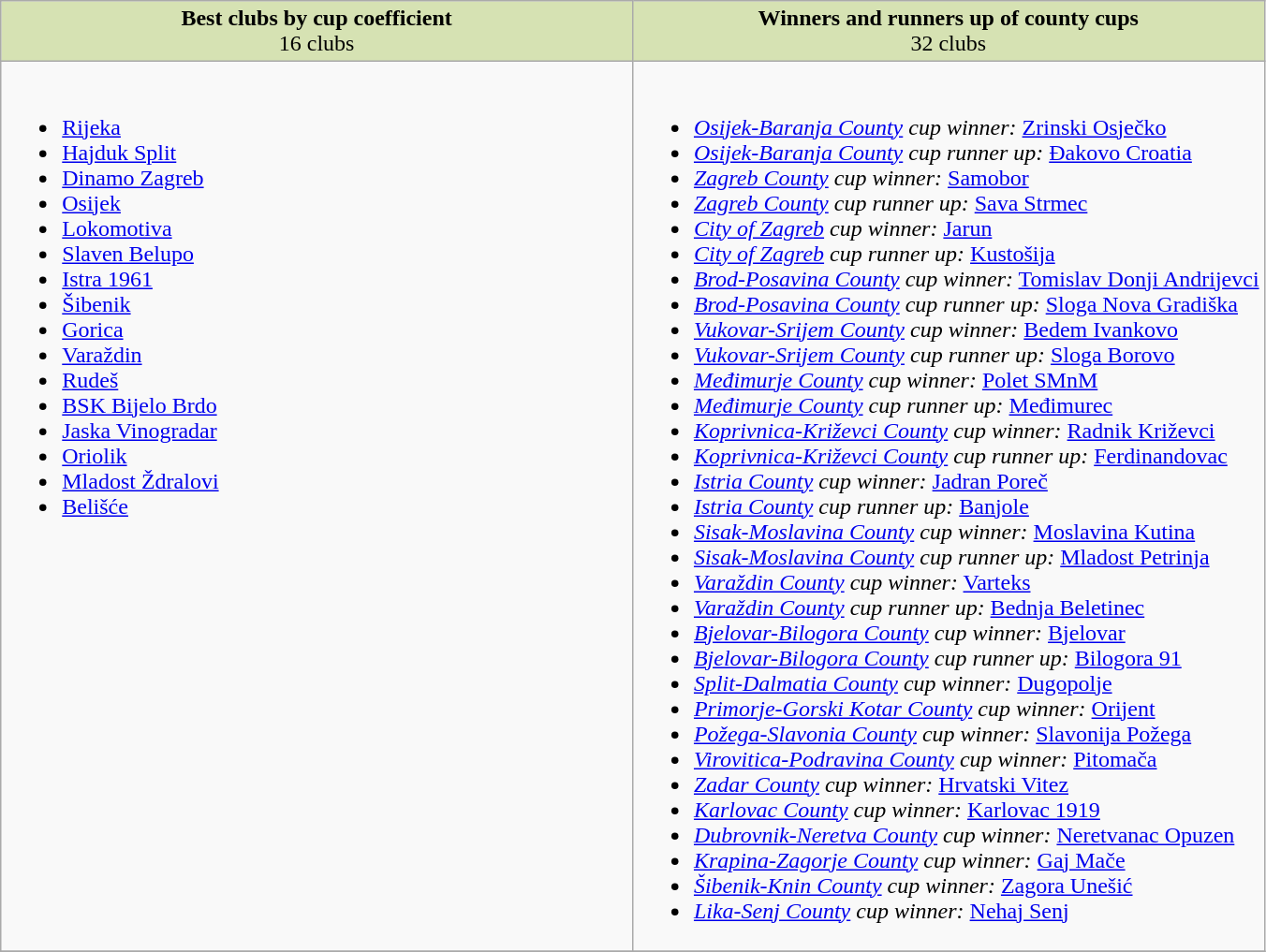<table class="wikitable">
<tr style="vertical-align:top; background:#d6e2b3; text-align:center;">
<td style="width:50%;"><strong>Best clubs by cup coefficient</strong><br>16 clubs</td>
<td style="width:50%;"><strong>Winners and runners up of county cups</strong><br>32 clubs</td>
</tr>
<tr valign="top">
<td><br><ul><li><a href='#'>Rijeka</a></li><li><a href='#'>Hajduk Split</a></li><li><a href='#'>Dinamo Zagreb</a></li><li><a href='#'>Osijek</a></li><li><a href='#'>Lokomotiva</a></li><li><a href='#'>Slaven Belupo</a></li><li><a href='#'>Istra 1961</a></li><li><a href='#'>Šibenik</a></li><li><a href='#'>Gorica</a></li><li><a href='#'>Varaždin</a></li><li><a href='#'>Rudeš</a></li><li><a href='#'>BSK Bijelo Brdo</a></li><li><a href='#'>Jaska Vinogradar</a></li><li><a href='#'>Oriolik</a></li><li><a href='#'>Mladost Ždralovi</a></li><li><a href='#'>Belišće</a></li></ul></td>
<td><br><ul><li><em><a href='#'>Osijek-Baranja County</a> cup winner:</em> <a href='#'>Zrinski Osječko</a></li><li><em><a href='#'>Osijek-Baranja County</a> cup runner up:</em> <a href='#'>Đakovo Croatia</a></li><li><em><a href='#'>Zagreb County</a> cup winner:</em> <a href='#'>Samobor</a></li><li><em><a href='#'>Zagreb County</a> cup runner up:</em> <a href='#'>Sava Strmec</a></li><li><em><a href='#'>City of Zagreb</a> cup winner:</em> <a href='#'>Jarun</a></li><li><em><a href='#'>City of Zagreb</a> cup runner up:</em>  <a href='#'>Kustošija</a></li><li><em><a href='#'>Brod-Posavina County</a> cup winner:</em> <a href='#'>Tomislav Donji Andrijevci</a></li><li><em><a href='#'>Brod-Posavina County</a> cup runner up:</em> <a href='#'>Sloga Nova Gradiška</a></li><li><em><a href='#'>Vukovar-Srijem County</a> cup winner:</em> <a href='#'>Bedem Ivankovo</a></li><li><em><a href='#'>Vukovar-Srijem County</a> cup runner up:</em> <a href='#'>Sloga Borovo</a></li><li><em><a href='#'>Međimurje County</a> cup winner:</em> <a href='#'>Polet SMnM</a></li><li><em><a href='#'>Međimurje County</a> cup runner up:</em> <a href='#'>Međimurec</a></li><li><em><a href='#'>Koprivnica-Križevci County</a> cup winner:</em> <a href='#'>Radnik Križevci</a></li><li><em><a href='#'>Koprivnica-Križevci County</a> cup runner up:</em> <a href='#'>Ferdinandovac</a></li><li><em><a href='#'>Istria County</a> cup winner:</em> <a href='#'>Jadran Poreč</a></li><li><em><a href='#'>Istria County</a> cup runner up:</em> <a href='#'>Banjole</a></li><li><em><a href='#'>Sisak-Moslavina County</a> cup winner:</em> <a href='#'>Moslavina Kutina</a></li><li><em><a href='#'>Sisak-Moslavina County</a> cup runner up:</em> <a href='#'>Mladost Petrinja</a></li><li><em><a href='#'>Varaždin County</a> cup winner:</em> <a href='#'>Varteks</a></li><li><em><a href='#'>Varaždin County</a> cup runner up:</em> <a href='#'>Bednja Beletinec</a></li><li><em><a href='#'>Bjelovar-Bilogora County</a> cup winner:</em> <a href='#'>Bjelovar</a></li><li><em><a href='#'>Bjelovar-Bilogora County</a> cup runner up:</em> <a href='#'>Bilogora 91</a></li><li><em><a href='#'>Split-Dalmatia County</a> cup winner:</em> <a href='#'>Dugopolje</a></li><li><em><a href='#'>Primorje-Gorski Kotar County</a> cup winner:</em> <a href='#'>Orijent</a></li><li><em><a href='#'>Požega-Slavonia County</a> cup winner:</em> <a href='#'>Slavonija Požega</a></li><li><em><a href='#'>Virovitica-Podravina County</a> cup winner:</em> <a href='#'>Pitomača</a></li><li><em><a href='#'>Zadar County</a> cup winner:</em> <a href='#'>Hrvatski Vitez</a></li><li><em><a href='#'>Karlovac County</a> cup winner:</em> <a href='#'>Karlovac 1919</a></li><li><em><a href='#'>Dubrovnik-Neretva County</a> cup winner:</em> <a href='#'>Neretvanac Opuzen</a></li><li><em><a href='#'>Krapina-Zagorje County</a> cup winner:</em> <a href='#'>Gaj Mače</a></li><li><em><a href='#'>Šibenik-Knin County</a> cup winner:</em> <a href='#'>Zagora Unešić</a></li><li><em><a href='#'>Lika-Senj County</a> cup winner:</em> <a href='#'>Nehaj Senj</a></li></ul></td>
</tr>
<tr>
</tr>
</table>
